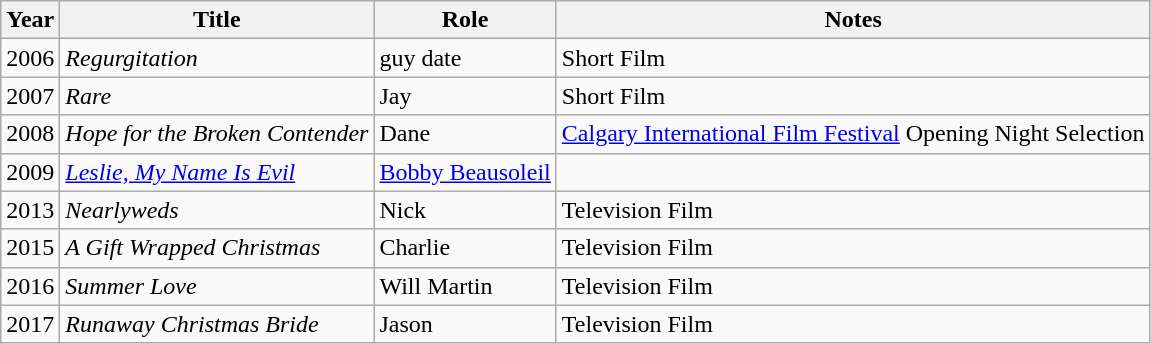<table class="wikitable sortable">
<tr>
<th>Year</th>
<th>Title</th>
<th>Role</th>
<th class=unsortable>Notes</th>
</tr>
<tr>
<td>2006</td>
<td><em>Regurgitation</em></td>
<td>guy date</td>
<td>Short Film</td>
</tr>
<tr>
<td>2007</td>
<td><em>Rare</em></td>
<td>Jay</td>
<td>Short Film</td>
</tr>
<tr>
<td>2008</td>
<td><em>Hope for the Broken Contender</em></td>
<td>Dane</td>
<td><a href='#'>Calgary International Film Festival</a> Opening Night Selection</td>
</tr>
<tr>
<td>2009</td>
<td><em><a href='#'>Leslie, My Name Is Evil</a></em></td>
<td><a href='#'>Bobby Beausoleil</a></td>
<td></td>
</tr>
<tr>
<td>2013</td>
<td><em>Nearlyweds</em></td>
<td>Nick</td>
<td>Television Film</td>
</tr>
<tr>
<td>2015</td>
<td data-sort-value="Gift Wrapped Christmas, A"><em>A Gift Wrapped Christmas</em></td>
<td>Charlie</td>
<td>Television Film</td>
</tr>
<tr>
<td>2016</td>
<td><em>Summer Love</em></td>
<td>Will Martin</td>
<td>Television Film</td>
</tr>
<tr>
<td>2017</td>
<td><em>Runaway Christmas Bride</em></td>
<td>Jason</td>
<td>Television Film</td>
</tr>
</table>
